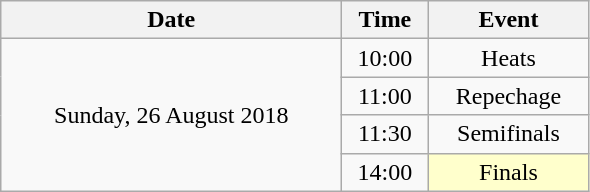<table class = "wikitable" style="text-align:center;">
<tr>
<th width=220>Date</th>
<th width=50>Time</th>
<th width=100>Event</th>
</tr>
<tr>
<td rowspan="4">Sunday, 26 August 2018</td>
<td>10:00</td>
<td>Heats</td>
</tr>
<tr>
<td>11:00</td>
<td>Repechage</td>
</tr>
<tr>
<td>11:30</td>
<td>Semifinals</td>
</tr>
<tr>
<td>14:00</td>
<td bgcolor=ffffcc>Finals</td>
</tr>
</table>
